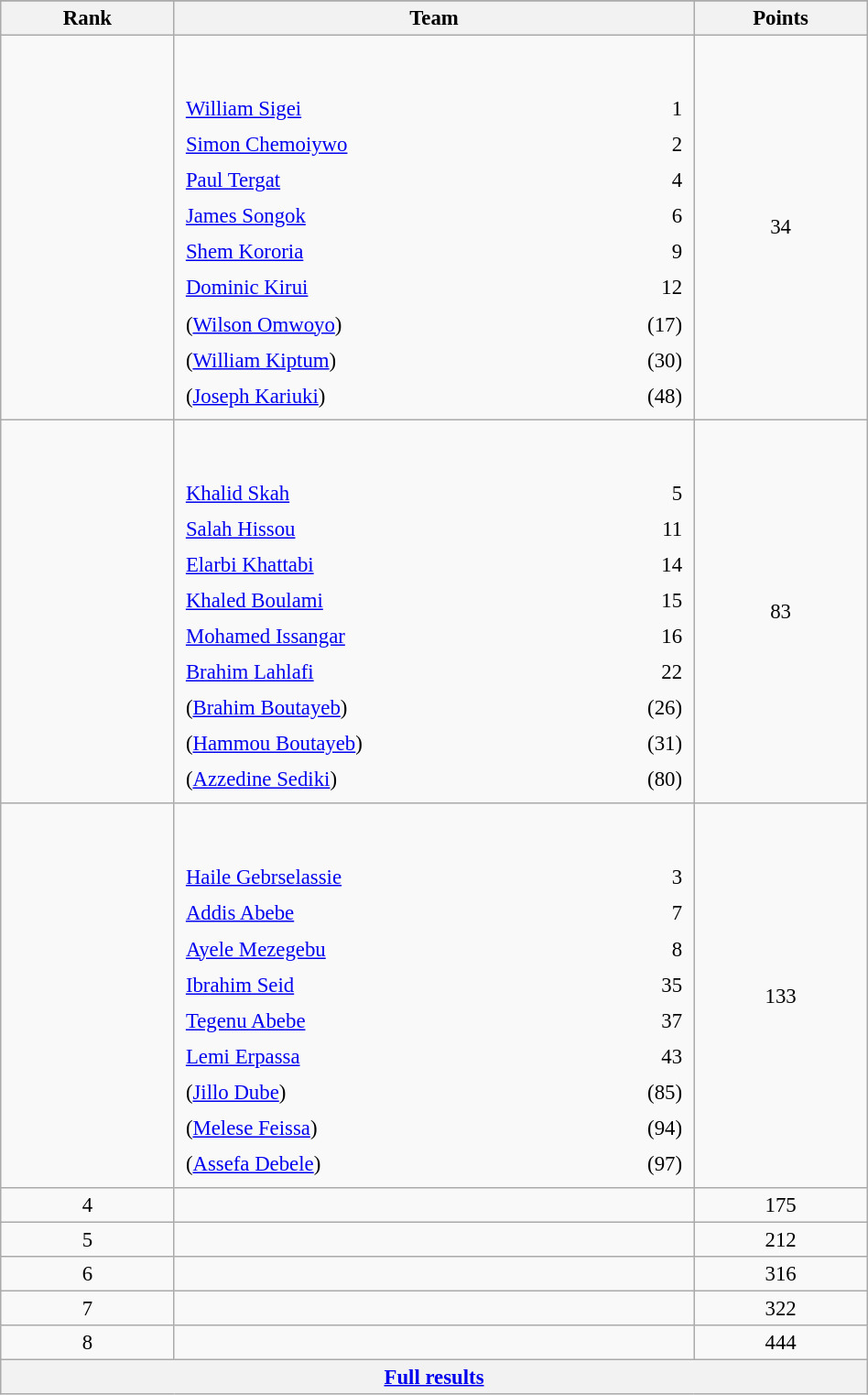<table class="wikitable sortable" style=" text-align:center; font-size:95%;" width="50%">
<tr>
</tr>
<tr>
<th width=10%>Rank</th>
<th width=30%>Team</th>
<th width=10%>Points</th>
</tr>
<tr>
<td align=center></td>
<td align=left> <br><br><table width=100%>
<tr>
<td align=left style="border:0"><a href='#'>William Sigei</a></td>
<td align=right style="border:0">1</td>
</tr>
<tr>
<td align=left style="border:0"><a href='#'>Simon Chemoiywo</a></td>
<td align=right style="border:0">2</td>
</tr>
<tr>
<td align=left style="border:0"><a href='#'>Paul Tergat</a></td>
<td align=right style="border:0">4</td>
</tr>
<tr>
<td align=left style="border:0"><a href='#'>James Songok</a></td>
<td align=right style="border:0">6</td>
</tr>
<tr>
<td align=left style="border:0"><a href='#'>Shem Kororia</a></td>
<td align=right style="border:0">9</td>
</tr>
<tr>
<td align=left style="border:0"><a href='#'>Dominic Kirui</a></td>
<td align=right style="border:0">12</td>
</tr>
<tr>
<td align=left style="border:0">(<a href='#'>Wilson Omwoyo</a>)</td>
<td align=right style="border:0">(17)</td>
</tr>
<tr>
<td align=left style="border:0">(<a href='#'>William Kiptum</a>)</td>
<td align=right style="border:0">(30)</td>
</tr>
<tr>
<td align=left style="border:0">(<a href='#'>Joseph Kariuki</a>)</td>
<td align=right style="border:0">(48)</td>
</tr>
</table>
</td>
<td>34</td>
</tr>
<tr>
<td align=center></td>
<td align=left> <br><br><table width=100%>
<tr>
<td align=left style="border:0"><a href='#'>Khalid Skah</a></td>
<td align=right style="border:0">5</td>
</tr>
<tr>
<td align=left style="border:0"><a href='#'>Salah Hissou</a></td>
<td align=right style="border:0">11</td>
</tr>
<tr>
<td align=left style="border:0"><a href='#'>Elarbi Khattabi</a></td>
<td align=right style="border:0">14</td>
</tr>
<tr>
<td align=left style="border:0"><a href='#'>Khaled Boulami</a></td>
<td align=right style="border:0">15</td>
</tr>
<tr>
<td align=left style="border:0"><a href='#'>Mohamed Issangar</a></td>
<td align=right style="border:0">16</td>
</tr>
<tr>
<td align=left style="border:0"><a href='#'>Brahim Lahlafi</a></td>
<td align=right style="border:0">22</td>
</tr>
<tr>
<td align=left style="border:0">(<a href='#'>Brahim Boutayeb</a>)</td>
<td align=right style="border:0">(26)</td>
</tr>
<tr>
<td align=left style="border:0">(<a href='#'>Hammou Boutayeb</a>)</td>
<td align=right style="border:0">(31)</td>
</tr>
<tr>
<td align=left style="border:0">(<a href='#'>Azzedine Sediki</a>)</td>
<td align=right style="border:0">(80)</td>
</tr>
</table>
</td>
<td>83</td>
</tr>
<tr>
<td align=center></td>
<td align=left> <br><br><table width=100%>
<tr>
<td align=left style="border:0"><a href='#'>Haile Gebrselassie</a></td>
<td align=right style="border:0">3</td>
</tr>
<tr>
<td align=left style="border:0"><a href='#'>Addis Abebe</a></td>
<td align=right style="border:0">7</td>
</tr>
<tr>
<td align=left style="border:0"><a href='#'>Ayele Mezegebu</a></td>
<td align=right style="border:0">8</td>
</tr>
<tr>
<td align=left style="border:0"><a href='#'>Ibrahim Seid</a></td>
<td align=right style="border:0">35</td>
</tr>
<tr>
<td align=left style="border:0"><a href='#'>Tegenu Abebe</a></td>
<td align=right style="border:0">37</td>
</tr>
<tr>
<td align=left style="border:0"><a href='#'>Lemi Erpassa</a></td>
<td align=right style="border:0">43</td>
</tr>
<tr>
<td align=left style="border:0">(<a href='#'>Jillo Dube</a>)</td>
<td align=right style="border:0">(85)</td>
</tr>
<tr>
<td align=left style="border:0">(<a href='#'>Melese Feissa</a>)</td>
<td align=right style="border:0">(94)</td>
</tr>
<tr>
<td align=left style="border:0">(<a href='#'>Assefa Debele</a>)</td>
<td align=right style="border:0">(97)</td>
</tr>
</table>
</td>
<td>133</td>
</tr>
<tr>
<td align=center>4</td>
<td align=left></td>
<td>175</td>
</tr>
<tr>
<td align=center>5</td>
<td align=left></td>
<td>212</td>
</tr>
<tr>
<td align=center>6</td>
<td align=left></td>
<td>316</td>
</tr>
<tr>
<td align=center>7</td>
<td align=left></td>
<td>322</td>
</tr>
<tr>
<td align=center>8</td>
<td align=left></td>
<td>444</td>
</tr>
<tr class="sortbottom">
<th colspan=3 align=center><a href='#'>Full results</a></th>
</tr>
</table>
